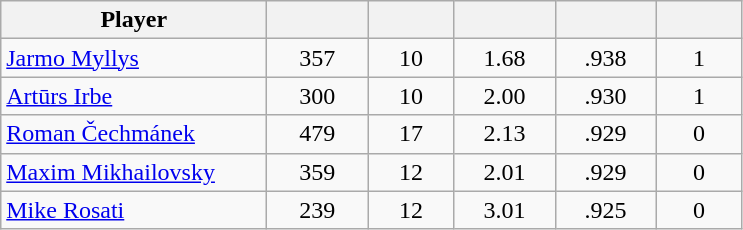<table class="wikitable sortable" style="text-align:center;">
<tr>
<th style="width:170px;">Player</th>
<th style="width:60px;"></th>
<th style="width:50px;"></th>
<th style="width:60px;"></th>
<th style="width:60px;"></th>
<th style="width:50px;"></th>
</tr>
<tr>
<td style="text-align:left;"> <a href='#'>Jarmo Myllys</a></td>
<td>357</td>
<td>10</td>
<td>1.68</td>
<td>.938</td>
<td>1</td>
</tr>
<tr>
<td style="text-align:left;"> <a href='#'>Artūrs Irbe</a></td>
<td>300</td>
<td>10</td>
<td>2.00</td>
<td>.930</td>
<td>1</td>
</tr>
<tr>
<td style="text-align:left;"> <a href='#'>Roman Čechmánek</a></td>
<td>479</td>
<td>17</td>
<td>2.13</td>
<td>.929</td>
<td>0</td>
</tr>
<tr>
<td style="text-align:left;"> <a href='#'>Maxim Mikhailovsky</a></td>
<td>359</td>
<td>12</td>
<td>2.01</td>
<td>.929</td>
<td>0</td>
</tr>
<tr>
<td style="text-align:left;"> <a href='#'>Mike Rosati</a></td>
<td>239</td>
<td>12</td>
<td>3.01</td>
<td>.925</td>
<td>0</td>
</tr>
</table>
